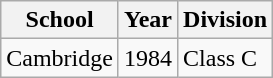<table class="wikitable">
<tr>
<th>School</th>
<th>Year</th>
<th>Division</th>
</tr>
<tr>
<td>Cambridge</td>
<td>1984</td>
<td>Class C</td>
</tr>
</table>
